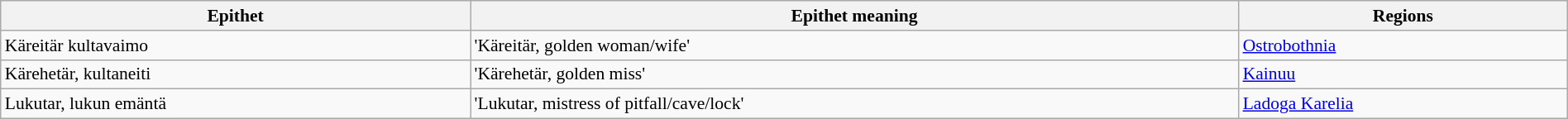<table class="wikitable sortable" style="font-size: 90%; width: 100%">
<tr>
<th>Epithet</th>
<th class="unsortable">Epithet meaning</th>
<th>Regions</th>
</tr>
<tr>
<td>Käreitär kultavaimo</td>
<td>'Käreitär, golden woman/wife'</td>
<td><a href='#'>Ostrobothnia</a></td>
</tr>
<tr>
<td>Kärehetär, kultaneiti</td>
<td>'Kärehetär, golden miss'</td>
<td><a href='#'>Kainuu</a></td>
</tr>
<tr>
<td>Lukutar, lukun emäntä</td>
<td>'Lukutar, mistress of pitfall/cave/lock'</td>
<td><a href='#'>Ladoga Karelia</a></td>
</tr>
</table>
